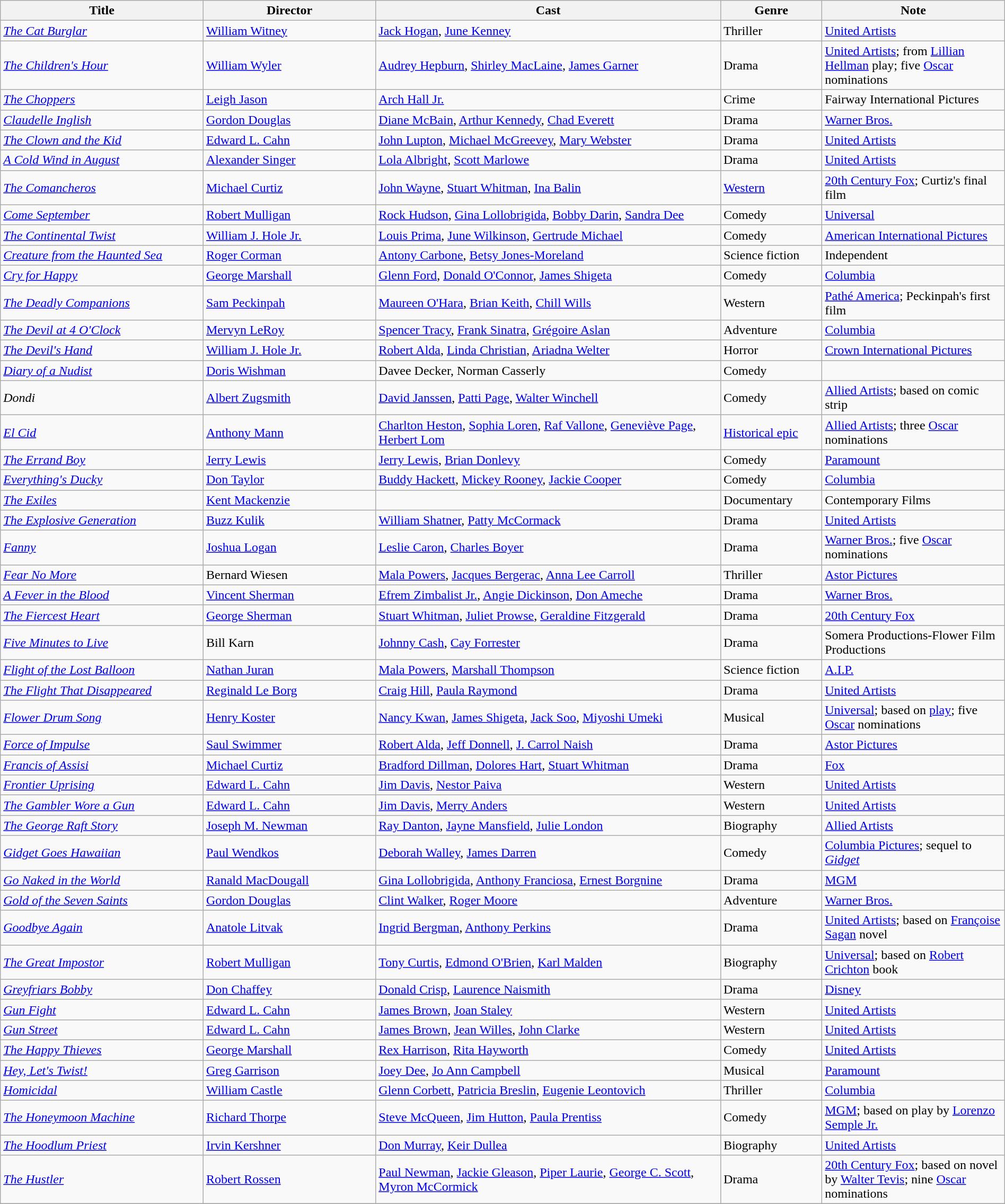<table class="wikitable" width= "100%">
<tr>
<th width=20%>Title</th>
<th width=17%>Director</th>
<th width=34%>Cast</th>
<th width=10%>Genre</th>
<th width=18%>Note</th>
</tr>
<tr>
<td><em><a href='#'>The Cat Burglar</a></em></td>
<td><a href='#'>William Witney</a></td>
<td><a href='#'>Jack Hogan</a>, <a href='#'>June Kenney</a></td>
<td>Thriller</td>
<td><a href='#'>United Artists</a></td>
</tr>
<tr>
<td><em><a href='#'>The Children's Hour</a></em></td>
<td><a href='#'>William Wyler</a></td>
<td><a href='#'>Audrey Hepburn</a>, <a href='#'>Shirley MacLaine</a>, <a href='#'>James Garner</a></td>
<td>Drama</td>
<td><a href='#'>United Artists</a>; from <a href='#'>Lillian Hellman</a> play; five <a href='#'>Oscar</a> nominations</td>
</tr>
<tr>
<td><em><a href='#'>The Choppers</a></em></td>
<td><a href='#'>Leigh Jason</a></td>
<td><a href='#'>Arch Hall Jr.</a></td>
<td>Crime</td>
<td>Fairway International Pictures</td>
</tr>
<tr>
<td><em><a href='#'>Claudelle Inglish</a></em></td>
<td><a href='#'>Gordon Douglas</a></td>
<td><a href='#'>Diane McBain</a>, <a href='#'>Arthur Kennedy</a>, <a href='#'>Chad Everett</a></td>
<td>Drama</td>
<td><a href='#'>Warner Bros.</a></td>
</tr>
<tr>
<td><em><a href='#'>The Clown and the Kid</a></em></td>
<td><a href='#'>Edward L. Cahn</a></td>
<td><a href='#'>John Lupton</a>, <a href='#'>Michael McGreevey</a>, <a href='#'>Mary Webster</a></td>
<td>Drama</td>
<td><a href='#'>United Artists</a></td>
</tr>
<tr>
<td><em><a href='#'>A Cold Wind in August</a></em></td>
<td><a href='#'>Alexander Singer</a></td>
<td><a href='#'>Lola Albright</a>, <a href='#'>Scott Marlowe</a></td>
<td>Drama</td>
<td><a href='#'>United Artists</a></td>
</tr>
<tr>
<td><em><a href='#'>The Comancheros</a></em></td>
<td><a href='#'>Michael Curtiz</a></td>
<td><a href='#'>John Wayne</a>, <a href='#'>Stuart Whitman</a>, <a href='#'>Ina Balin</a></td>
<td><a href='#'>Western</a></td>
<td><a href='#'>20th Century Fox</a>; Curtiz's final film</td>
</tr>
<tr>
<td><em><a href='#'>Come September</a></em></td>
<td><a href='#'>Robert Mulligan</a></td>
<td><a href='#'>Rock Hudson</a>, <a href='#'>Gina Lollobrigida</a>, <a href='#'>Bobby Darin</a>, <a href='#'>Sandra Dee</a></td>
<td>Comedy</td>
<td><a href='#'>Universal</a></td>
</tr>
<tr>
<td><em><a href='#'>The Continental Twist</a></em></td>
<td><a href='#'>William J. Hole Jr.</a></td>
<td><a href='#'>Louis Prima</a>, <a href='#'>June Wilkinson</a>, <a href='#'>Gertrude Michael</a></td>
<td>Comedy</td>
<td><a href='#'>American International Pictures</a></td>
</tr>
<tr>
<td><em><a href='#'>Creature from the Haunted Sea</a></em></td>
<td><a href='#'>Roger Corman</a></td>
<td><a href='#'>Antony Carbone</a>, <a href='#'>Betsy Jones-Moreland</a></td>
<td>Science fiction</td>
<td>Independent</td>
</tr>
<tr>
<td><em><a href='#'>Cry for Happy</a></em></td>
<td><a href='#'>George Marshall</a></td>
<td><a href='#'>Glenn Ford</a>, <a href='#'>Donald O'Connor</a>, <a href='#'>James Shigeta</a></td>
<td>Comedy</td>
<td><a href='#'>Columbia</a></td>
</tr>
<tr>
<td><em><a href='#'>The Deadly Companions</a></em></td>
<td><a href='#'>Sam Peckinpah</a></td>
<td><a href='#'>Maureen O'Hara</a>, <a href='#'>Brian Keith</a>, <a href='#'>Chill Wills</a></td>
<td>Western</td>
<td><a href='#'>Pathé America</a>; Peckinpah's first film</td>
</tr>
<tr>
<td><em><a href='#'>The Devil at 4 O'Clock</a></em></td>
<td><a href='#'>Mervyn LeRoy</a></td>
<td><a href='#'>Spencer Tracy</a>, <a href='#'>Frank Sinatra</a>, <a href='#'>Grégoire Aslan</a></td>
<td>Adventure</td>
<td><a href='#'>Columbia</a></td>
</tr>
<tr>
<td><em><a href='#'>The Devil's Hand</a></em></td>
<td><a href='#'>William J. Hole Jr.</a></td>
<td><a href='#'>Robert Alda</a>, <a href='#'>Linda Christian</a>, <a href='#'>Ariadna Welter</a></td>
<td>Horror</td>
<td><a href='#'>Crown International Pictures</a></td>
</tr>
<tr>
<td><em><a href='#'>Diary of a Nudist</a></em></td>
<td><a href='#'>Doris Wishman</a></td>
<td>Davee Decker, Norman Casserly</td>
<td>Comedy</td>
<td></td>
</tr>
<tr>
<td><em>Dondi</em></td>
<td><a href='#'>Albert Zugsmith</a></td>
<td><a href='#'>David Janssen</a>, <a href='#'>Patti Page</a>, <a href='#'>Walter Winchell</a></td>
<td>Comedy</td>
<td><a href='#'>Allied Artists</a>; based on comic strip</td>
</tr>
<tr>
<td><em><a href='#'>El Cid</a></em></td>
<td><a href='#'>Anthony Mann</a></td>
<td><a href='#'>Charlton Heston</a>, <a href='#'>Sophia Loren</a>, <a href='#'>Raf Vallone</a>, <a href='#'>Geneviève Page</a>, <a href='#'>Herbert Lom</a></td>
<td><a href='#'>Historical epic</a></td>
<td><a href='#'>Allied Artists</a>; three <a href='#'>Oscar</a> nominations</td>
</tr>
<tr>
<td><em><a href='#'>The Errand Boy</a></em></td>
<td><a href='#'>Jerry Lewis</a></td>
<td><a href='#'>Jerry Lewis</a>, <a href='#'>Brian Donlevy</a></td>
<td>Comedy</td>
<td><a href='#'>Paramount</a></td>
</tr>
<tr>
<td><em><a href='#'>Everything's Ducky</a></em></td>
<td><a href='#'>Don Taylor</a></td>
<td><a href='#'>Buddy Hackett</a>, <a href='#'>Mickey Rooney</a>, <a href='#'>Jackie Cooper</a></td>
<td>Comedy</td>
<td><a href='#'>Columbia</a></td>
</tr>
<tr>
<td><em><a href='#'>The Exiles</a></em></td>
<td><a href='#'>Kent Mackenzie</a></td>
<td></td>
<td>Documentary</td>
<td>Contemporary Films</td>
</tr>
<tr>
<td><em><a href='#'>The Explosive Generation</a></em></td>
<td><a href='#'>Buzz Kulik</a></td>
<td><a href='#'>William Shatner</a>, <a href='#'>Patty McCormack</a></td>
<td>Drama</td>
<td><a href='#'>United Artists</a></td>
</tr>
<tr>
<td><em><a href='#'>Fanny</a></em></td>
<td><a href='#'>Joshua Logan</a></td>
<td><a href='#'>Leslie Caron</a>, <a href='#'>Charles Boyer</a></td>
<td>Drama</td>
<td><a href='#'>Warner Bros.</a>; five <a href='#'>Oscar</a> nominations</td>
</tr>
<tr>
<td><em><a href='#'>Fear No More</a></em></td>
<td>Bernard Wiesen</td>
<td><a href='#'>Mala Powers</a>, <a href='#'>Jacques Bergerac</a>, <a href='#'>Anna Lee Carroll</a></td>
<td>Thriller</td>
<td><a href='#'>Astor Pictures</a></td>
</tr>
<tr>
<td><em><a href='#'>A Fever in the Blood</a></em></td>
<td><a href='#'>Vincent Sherman</a></td>
<td><a href='#'>Efrem Zimbalist Jr.</a>, <a href='#'>Angie Dickinson</a>, <a href='#'>Don Ameche</a></td>
<td>Drama</td>
<td><a href='#'>Warner Bros.</a></td>
</tr>
<tr>
<td><em><a href='#'>The Fiercest Heart</a></em></td>
<td><a href='#'>George Sherman</a></td>
<td><a href='#'>Stuart Whitman</a>, <a href='#'>Juliet Prowse</a>, <a href='#'>Geraldine Fitzgerald</a></td>
<td>Drama</td>
<td><a href='#'>20th Century Fox</a></td>
</tr>
<tr>
<td><em><a href='#'>Five Minutes to Live</a></em></td>
<td>Bill Karn</td>
<td><a href='#'>Johnny Cash</a>, <a href='#'>Cay Forrester</a></td>
<td>Drama</td>
<td>Somera Productions-Flower Film Productions</td>
</tr>
<tr>
<td><em><a href='#'>Flight of the Lost Balloon</a></em></td>
<td><a href='#'>Nathan Juran</a></td>
<td><a href='#'>Mala Powers</a>, <a href='#'>Marshall Thompson</a></td>
<td>Science fiction</td>
<td><a href='#'>A.I.P.</a></td>
</tr>
<tr>
<td><em><a href='#'>The Flight That Disappeared</a></em></td>
<td><a href='#'>Reginald Le Borg</a></td>
<td><a href='#'>Craig Hill</a>, <a href='#'>Paula Raymond</a></td>
<td>Drama</td>
<td><a href='#'>United Artists</a></td>
</tr>
<tr>
<td><em><a href='#'>Flower Drum Song</a></em></td>
<td><a href='#'>Henry Koster</a></td>
<td><a href='#'>Nancy Kwan</a>, <a href='#'>James Shigeta</a>, <a href='#'>Jack Soo</a>, <a href='#'>Miyoshi Umeki</a></td>
<td>Musical</td>
<td><a href='#'>Universal</a>; based on <a href='#'>play</a>; five <a href='#'>Oscar</a> nominations</td>
</tr>
<tr>
<td><em><a href='#'>Force of Impulse</a></em></td>
<td><a href='#'>Saul Swimmer</a></td>
<td><a href='#'>Robert Alda</a>, <a href='#'>Jeff Donnell</a>, <a href='#'>J. Carrol Naish</a></td>
<td>Drama</td>
<td><a href='#'>Astor Pictures</a></td>
</tr>
<tr>
<td><em><a href='#'>Francis of Assisi</a></em></td>
<td><a href='#'>Michael Curtiz</a></td>
<td><a href='#'>Bradford Dillman</a>, <a href='#'>Dolores Hart</a>, <a href='#'>Stuart Whitman</a></td>
<td>Drama</td>
<td><a href='#'>Fox</a></td>
</tr>
<tr>
<td><em><a href='#'>Frontier Uprising</a></em></td>
<td><a href='#'>Edward L. Cahn</a></td>
<td><a href='#'>Jim Davis</a>, <a href='#'>Nestor Paiva</a></td>
<td>Western</td>
<td><a href='#'>United Artists</a></td>
</tr>
<tr>
<td><em><a href='#'>The Gambler Wore a Gun</a></em></td>
<td><a href='#'>Edward L. Cahn</a></td>
<td><a href='#'>Jim Davis</a>, <a href='#'>Merry Anders</a></td>
<td>Western</td>
<td><a href='#'>United Artists</a></td>
</tr>
<tr>
<td><em><a href='#'>The George Raft Story</a></em></td>
<td><a href='#'>Joseph M. Newman</a></td>
<td><a href='#'>Ray Danton</a>, <a href='#'>Jayne Mansfield</a>, <a href='#'>Julie London</a></td>
<td>Biography</td>
<td><a href='#'>Allied Artists</a></td>
</tr>
<tr>
<td><em><a href='#'>Gidget Goes Hawaiian</a></em></td>
<td><a href='#'>Paul Wendkos</a></td>
<td><a href='#'>Deborah Walley</a>, <a href='#'>James Darren</a></td>
<td>Comedy</td>
<td><a href='#'>Columbia Pictures</a>; sequel to <em><a href='#'>Gidget</a></em></td>
</tr>
<tr>
<td><em><a href='#'>Go Naked in the World</a></em></td>
<td><a href='#'>Ranald MacDougall</a></td>
<td><a href='#'>Gina Lollobrigida</a>, <a href='#'>Anthony Franciosa</a>, <a href='#'>Ernest Borgnine</a></td>
<td>Drama</td>
<td><a href='#'>MGM</a></td>
</tr>
<tr>
<td><em><a href='#'>Gold of the Seven Saints</a></em></td>
<td><a href='#'>Gordon Douglas</a></td>
<td><a href='#'>Clint Walker</a>, <a href='#'>Roger Moore</a></td>
<td>Adventure</td>
<td><a href='#'>Warner Bros.</a></td>
</tr>
<tr>
<td><em><a href='#'>Goodbye Again</a></em></td>
<td><a href='#'>Anatole Litvak</a></td>
<td><a href='#'>Ingrid Bergman</a>, <a href='#'>Anthony Perkins</a></td>
<td>Drama</td>
<td><a href='#'>United Artists</a>; based on <a href='#'>Françoise Sagan</a> novel</td>
</tr>
<tr>
<td><em><a href='#'>The Great Impostor</a></em></td>
<td><a href='#'>Robert Mulligan</a></td>
<td><a href='#'>Tony Curtis</a>, <a href='#'>Edmond O'Brien</a>, <a href='#'>Karl Malden</a></td>
<td>Biography</td>
<td><a href='#'>Universal</a>; based on <a href='#'>Robert Crichton</a> book</td>
</tr>
<tr>
<td><em><a href='#'>Greyfriars Bobby</a></em></td>
<td><a href='#'>Don Chaffey</a></td>
<td><a href='#'>Donald Crisp</a>, <a href='#'>Laurence Naismith</a></td>
<td>Drama</td>
<td><a href='#'>Disney</a></td>
</tr>
<tr>
<td><em><a href='#'>Gun Fight</a></em></td>
<td><a href='#'>Edward L. Cahn</a></td>
<td><a href='#'>James Brown</a>, <a href='#'>Joan Staley</a></td>
<td>Western</td>
<td><a href='#'>United Artists</a></td>
</tr>
<tr>
<td><em><a href='#'>Gun Street</a></em></td>
<td><a href='#'>Edward L. Cahn</a></td>
<td><a href='#'>James Brown</a>, <a href='#'>Jean Willes</a>, <a href='#'>John Clarke</a></td>
<td>Western</td>
<td><a href='#'>United Artists</a></td>
</tr>
<tr>
<td><em><a href='#'>The Happy Thieves</a></em></td>
<td><a href='#'>George Marshall</a></td>
<td><a href='#'>Rex Harrison</a>, <a href='#'>Rita Hayworth</a></td>
<td>Comedy</td>
<td><a href='#'>United Artists</a></td>
</tr>
<tr>
<td><em><a href='#'>Hey, Let's Twist!</a></em></td>
<td><a href='#'>Greg Garrison</a></td>
<td><a href='#'>Joey Dee</a>, <a href='#'>Jo Ann Campbell</a></td>
<td>Musical</td>
<td><a href='#'>Paramount</a></td>
</tr>
<tr>
<td><em><a href='#'>Homicidal</a></em></td>
<td><a href='#'>William Castle</a></td>
<td><a href='#'>Glenn Corbett</a>, <a href='#'>Patricia Breslin</a>, <a href='#'>Eugenie Leontovich</a></td>
<td>Thriller</td>
<td><a href='#'>Columbia</a></td>
</tr>
<tr>
<td><em><a href='#'>The Honeymoon Machine</a></em></td>
<td><a href='#'>Richard Thorpe</a></td>
<td><a href='#'>Steve McQueen</a>, <a href='#'>Jim Hutton</a>, <a href='#'>Paula Prentiss</a></td>
<td>Comedy</td>
<td><a href='#'>MGM</a>; based on play by <a href='#'>Lorenzo Semple Jr.</a></td>
</tr>
<tr>
<td><em><a href='#'>The Hoodlum Priest</a></em></td>
<td><a href='#'>Irvin Kershner</a></td>
<td><a href='#'>Don Murray</a>, <a href='#'>Keir Dullea</a></td>
<td>Biography</td>
<td><a href='#'>United Artists</a></td>
</tr>
<tr>
<td><em><a href='#'>The Hustler</a></em></td>
<td><a href='#'>Robert Rossen</a></td>
<td><a href='#'>Paul Newman</a>, <a href='#'>Jackie Gleason</a>, <a href='#'>Piper Laurie</a>, <a href='#'>George C. Scott</a>, <a href='#'>Myron McCormick</a></td>
<td>Drama</td>
<td><a href='#'>20th Century Fox</a>; based on novel by <a href='#'>Walter Tevis</a>; nine <a href='#'>Oscar</a> nominations</td>
</tr>
<tr>
</tr>
</table>
